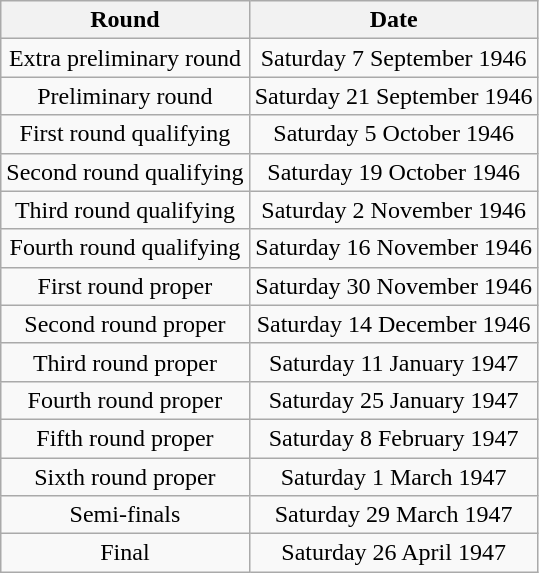<table class="wikitable" style="text-align: center">
<tr>
<th>Round</th>
<th>Date</th>
</tr>
<tr>
<td>Extra preliminary round</td>
<td>Saturday 7 September 1946</td>
</tr>
<tr>
<td>Preliminary round</td>
<td>Saturday 21 September 1946</td>
</tr>
<tr>
<td>First round qualifying</td>
<td>Saturday 5 October 1946</td>
</tr>
<tr>
<td>Second round qualifying</td>
<td>Saturday 19 October 1946</td>
</tr>
<tr>
<td>Third round qualifying</td>
<td>Saturday 2 November 1946</td>
</tr>
<tr>
<td>Fourth round qualifying</td>
<td>Saturday 16 November 1946</td>
</tr>
<tr>
<td>First round proper</td>
<td>Saturday 30 November 1946</td>
</tr>
<tr>
<td>Second round proper</td>
<td>Saturday 14 December 1946</td>
</tr>
<tr>
<td>Third round proper</td>
<td>Saturday 11 January 1947</td>
</tr>
<tr>
<td>Fourth round proper</td>
<td>Saturday 25 January 1947</td>
</tr>
<tr>
<td>Fifth round proper</td>
<td>Saturday 8 February 1947</td>
</tr>
<tr>
<td>Sixth round proper</td>
<td>Saturday 1 March 1947</td>
</tr>
<tr>
<td>Semi-finals</td>
<td>Saturday 29 March 1947</td>
</tr>
<tr>
<td>Final</td>
<td>Saturday 26 April 1947</td>
</tr>
</table>
